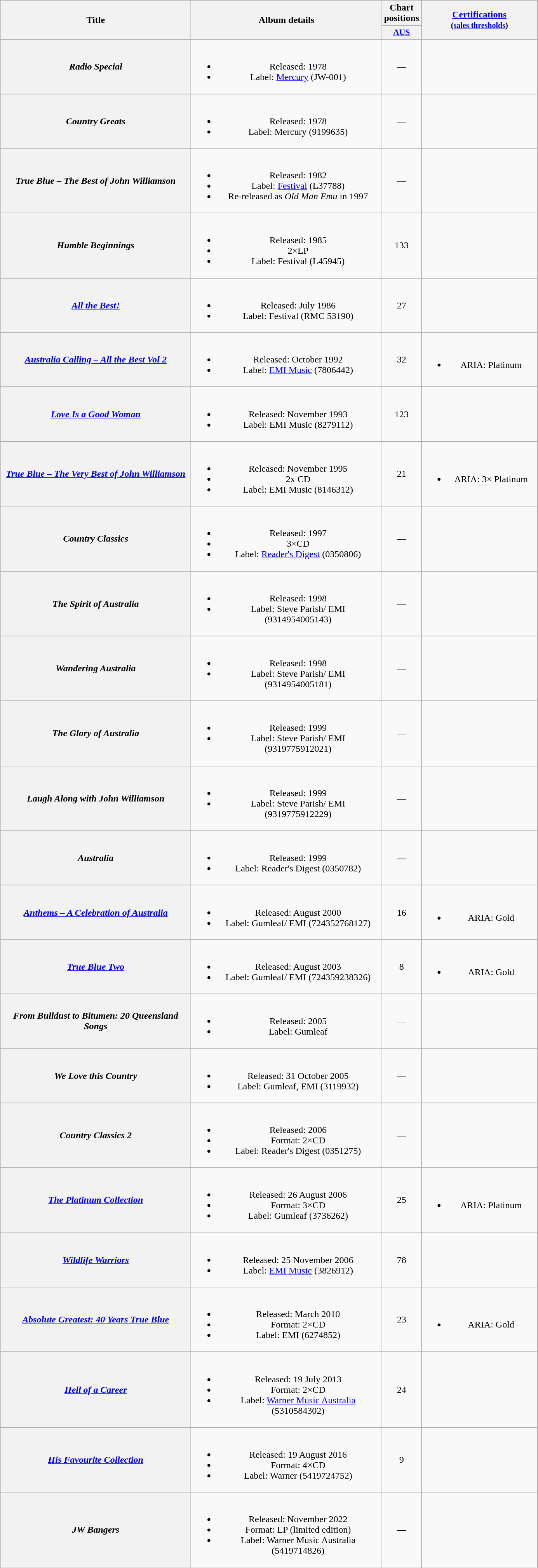<table class="wikitable plainrowheaders" style="text-align:center;">
<tr>
<th scope="col" rowspan="2" style="width:20em;">Title</th>
<th scope="col" rowspan="2" style="width:20em;">Album details</th>
<th scope="col" colspan="1">Chart positions</th>
<th rowspan="2" style="width:12em;"><a href='#'>Certifications</a><br><small>(<a href='#'>sales thresholds</a>)</small></th>
</tr>
<tr>
<th scope="col" style="width:3em;font-size:90%;"><a href='#'>AUS</a><br></th>
</tr>
<tr>
<th scope="row"><em>Radio Special</em></th>
<td><br><ul><li>Released: 1978</li><li>Label: <a href='#'>Mercury</a> (JW-001)</li></ul></td>
<td>—</td>
<td></td>
</tr>
<tr>
<th scope="row"><em>Country Greats</em></th>
<td><br><ul><li>Released: 1978</li><li>Label: Mercury (9199635)</li></ul></td>
<td>—</td>
<td></td>
</tr>
<tr>
<th scope="row"><em>True Blue – The Best of John Williamson</em></th>
<td><br><ul><li>Released: 1982</li><li>Label: <a href='#'>Festival</a> (L37788)</li><li>Re-released as <em>Old Man Emu</em> in 1997</li></ul></td>
<td>—</td>
<td></td>
</tr>
<tr>
<th scope="row"><em>Humble Beginnings</em></th>
<td><br><ul><li>Released: 1985</li><li>2×LP</li><li>Label: Festival (L45945)</li></ul></td>
<td>133</td>
<td></td>
</tr>
<tr>
<th scope="row"><em><a href='#'>All the Best!</a></em></th>
<td><br><ul><li>Released: July 1986</li><li>Label: Festival (RMC 53190)</li></ul></td>
<td>27</td>
<td></td>
</tr>
<tr>
<th scope="row"><em><a href='#'>Australia Calling – All the Best Vol 2</a></em></th>
<td><br><ul><li>Released: October 1992</li><li>Label: <a href='#'>EMI Music</a> (7806442)</li></ul></td>
<td>32</td>
<td><br><ul><li>ARIA: Platinum</li></ul></td>
</tr>
<tr>
<th scope="row"><em><a href='#'>Love Is a Good Woman</a></em></th>
<td><br><ul><li>Released: November 1993</li><li>Label: EMI Music (8279112)</li></ul></td>
<td>123</td>
<td></td>
</tr>
<tr>
<th scope="row"><em><a href='#'>True Blue – The Very Best of John Williamson</a></em></th>
<td><br><ul><li>Released: November 1995</li><li>2x CD</li><li>Label: EMI Music (8146312)</li></ul></td>
<td>21</td>
<td><br><ul><li>ARIA: 3× Platinum</li></ul></td>
</tr>
<tr>
<th scope="row"><em>Country Classics</em></th>
<td><br><ul><li>Released: 1997</li><li>3×CD</li><li>Label: <a href='#'>Reader's Digest</a> (0350806)</li></ul></td>
<td>—</td>
<td></td>
</tr>
<tr>
<th scope="row"><em>The Spirit of Australia</em></th>
<td><br><ul><li>Released: 1998</li><li>Label: Steve Parish/ EMI (9314954005143)</li></ul></td>
<td>—</td>
<td></td>
</tr>
<tr>
<th scope="row"><em>Wandering Australia</em></th>
<td><br><ul><li>Released: 1998</li><li>Label: Steve Parish/ EMI (9314954005181)</li></ul></td>
<td>—</td>
<td></td>
</tr>
<tr>
<th scope="row"><em>The Glory of Australia</em></th>
<td><br><ul><li>Released: 1999</li><li>Label: Steve Parish/ EMI (9319775912021)</li></ul></td>
<td>—</td>
<td></td>
</tr>
<tr>
<th scope="row"><em>Laugh Along with John Williamson</em></th>
<td><br><ul><li>Released: 1999</li><li>Label: Steve Parish/ EMI  (9319775912229)</li></ul></td>
<td>—</td>
<td></td>
</tr>
<tr>
<th scope="row"><em>Australia</em></th>
<td><br><ul><li>Released: 1999</li><li>Label: Reader's Digest (0350782)</li></ul></td>
<td>—</td>
<td></td>
</tr>
<tr>
<th scope="row"><em><a href='#'>Anthems – A Celebration of Australia</a></em></th>
<td><br><ul><li>Released: August 2000</li><li>Label: Gumleaf/ EMI (724352768127)</li></ul></td>
<td>16</td>
<td><br><ul><li>ARIA: Gold</li></ul></td>
</tr>
<tr>
<th scope="row"><em><a href='#'>True Blue Two</a></em></th>
<td><br><ul><li>Released: August 2003</li><li>Label: Gumleaf/ EMI (724359238326)</li></ul></td>
<td>8</td>
<td><br><ul><li>ARIA: Gold</li></ul></td>
</tr>
<tr>
<th scope="row"><em>From Bulldust to Bitumen: 20 Queensland Songs</em></th>
<td><br><ul><li>Released: 2005</li><li>Label: Gumleaf</li></ul></td>
<td>—</td>
<td></td>
</tr>
<tr>
<th scope="row"><em>We Love this Country</em></th>
<td><br><ul><li>Released: 31 October 2005</li><li>Label: Gumleaf, EMI (3119932)</li></ul></td>
<td>—</td>
<td></td>
</tr>
<tr>
<th scope="row"><em>Country Classics 2</em></th>
<td><br><ul><li>Released: 2006</li><li>Format: 2×CD</li><li>Label: Reader's Digest (0351275)</li></ul></td>
<td>—</td>
<td></td>
</tr>
<tr>
<th scope="row"><em><a href='#'>The Platinum Collection</a></em></th>
<td><br><ul><li>Released: 26 August 2006</li><li>Format: 3×CD</li><li>Label: Gumleaf (3736262)</li></ul></td>
<td>25</td>
<td><br><ul><li>ARIA: Platinum</li></ul></td>
</tr>
<tr>
<th scope="row"><em><a href='#'>Wildlife Warriors</a></em></th>
<td><br><ul><li>Released: 25 November 2006</li><li>Label: <a href='#'>EMI Music</a> (3826912)</li></ul></td>
<td>78</td>
<td></td>
</tr>
<tr>
<th scope="row"><em><a href='#'>Absolute Greatest: 40 Years True Blue</a></em></th>
<td><br><ul><li>Released: March 2010</li><li>Format: 2×CD</li><li>Label: EMI (6274852)</li></ul></td>
<td>23</td>
<td><br><ul><li>ARIA: Gold</li></ul></td>
</tr>
<tr>
<th scope="row"><em><a href='#'>Hell of a Career</a></em></th>
<td><br><ul><li>Released: 19 July 2013</li><li>Format: 2×CD</li><li>Label: <a href='#'>Warner Music Australia</a> (5310584302)</li></ul></td>
<td>24</td>
<td></td>
</tr>
<tr>
<th scope="row"><em><a href='#'>His Favourite Collection</a></em></th>
<td><br><ul><li>Released: 19 August 2016</li><li>Format: 4×CD</li><li>Label: Warner (5419724752)</li></ul></td>
<td>9</td>
<td></td>
</tr>
<tr>
<th scope="row"><em>JW Bangers</em></th>
<td><br><ul><li>Released: November 2022</li><li>Format: LP (limited edition)</li><li>Label: Warner Music Australia (5419714826)</li></ul></td>
<td>—</td>
<td></td>
</tr>
<tr>
</tr>
</table>
